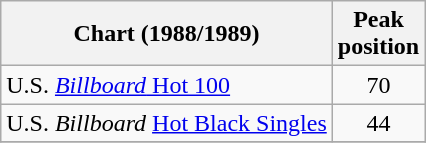<table class="wikitable">
<tr>
<th>Chart (1988/1989)</th>
<th>Peak<br>position</th>
</tr>
<tr>
<td>U.S. <a href='#'><em>Billboard</em> Hot 100</a></td>
<td align="center">70</td>
</tr>
<tr>
<td>U.S. <em>Billboard</em> <a href='#'>Hot Black Singles</a></td>
<td align="center">44</td>
</tr>
<tr>
</tr>
</table>
